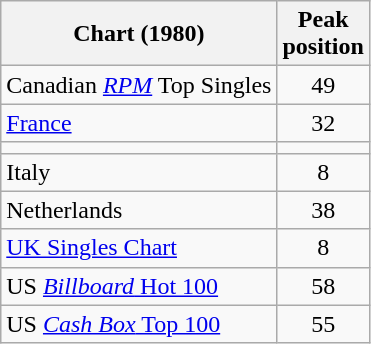<table class="wikitable sortable">
<tr>
<th>Chart (1980)</th>
<th>Peak<br>position</th>
</tr>
<tr>
<td>Canadian <a href='#'><em>RPM</em></a> Top Singles</td>
<td style="text-align:center;">49</td>
</tr>
<tr>
<td><a href='#'>France</a></td>
<td style="text-align:center;">32</td>
</tr>
<tr>
<td></td>
</tr>
<tr>
<td>Italy</td>
<td style="text-align:center;">8</td>
</tr>
<tr>
<td>Netherlands</td>
<td style="text-align:center;">38</td>
</tr>
<tr>
<td><a href='#'>UK Singles Chart</a></td>
<td style="text-align:center;">8</td>
</tr>
<tr>
<td>US <a href='#'><em>Billboard</em> Hot 100</a></td>
<td style="text-align:center;">58</td>
</tr>
<tr>
<td>US <a href='#'><em>Cash Box</em> Top 100</a></td>
<td style="text-align:center;">55</td>
</tr>
</table>
